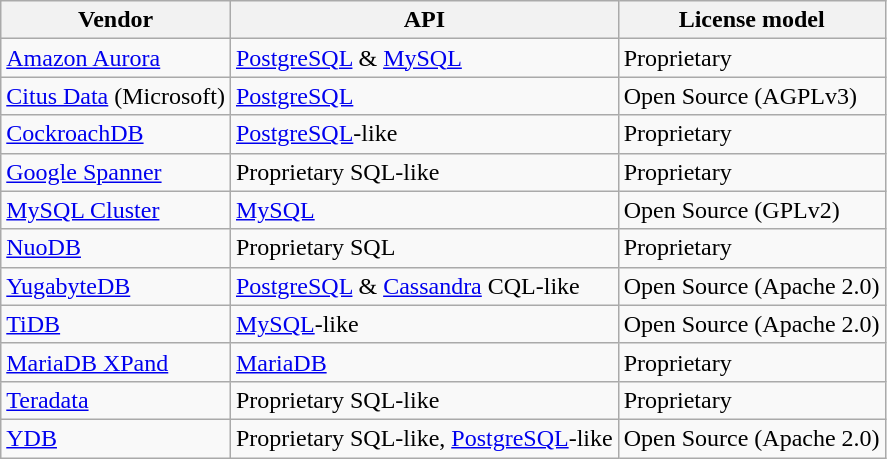<table class="wikitable sortable">
<tr>
<th>Vendor</th>
<th>API</th>
<th>License model</th>
</tr>
<tr>
<td><a href='#'>Amazon Aurora</a></td>
<td><a href='#'>PostgreSQL</a> & <a href='#'>MySQL</a></td>
<td>Proprietary</td>
</tr>
<tr>
<td><a href='#'>Citus Data</a> (Microsoft)</td>
<td><a href='#'>PostgreSQL</a></td>
<td>Open Source (AGPLv3)</td>
</tr>
<tr>
<td><a href='#'>CockroachDB</a></td>
<td><a href='#'>PostgreSQL</a>-like</td>
<td>Proprietary</td>
</tr>
<tr>
<td><a href='#'>Google Spanner</a></td>
<td>Proprietary SQL-like</td>
<td>Proprietary</td>
</tr>
<tr>
<td><a href='#'>MySQL Cluster</a></td>
<td><a href='#'>MySQL</a></td>
<td>Open Source (GPLv2)</td>
</tr>
<tr>
<td><a href='#'>NuoDB</a></td>
<td>Proprietary SQL</td>
<td>Proprietary</td>
</tr>
<tr>
<td><a href='#'>YugabyteDB</a></td>
<td><a href='#'>PostgreSQL</a> & <a href='#'>Cassandra</a> CQL-like</td>
<td>Open Source (Apache 2.0)</td>
</tr>
<tr>
<td><a href='#'>TiDB</a></td>
<td><a href='#'>MySQL</a>-like</td>
<td>Open Source (Apache 2.0)</td>
</tr>
<tr>
<td><a href='#'>MariaDB XPand</a></td>
<td><a href='#'>MariaDB</a></td>
<td>Proprietary</td>
</tr>
<tr>
<td><a href='#'>Teradata</a></td>
<td>Proprietary SQL-like</td>
<td>Proprietary</td>
</tr>
<tr>
<td><a href='#'>YDB</a></td>
<td>Proprietary SQL-like, <a href='#'>PostgreSQL</a>-like</td>
<td>Open Source (Apache 2.0)</td>
</tr>
</table>
